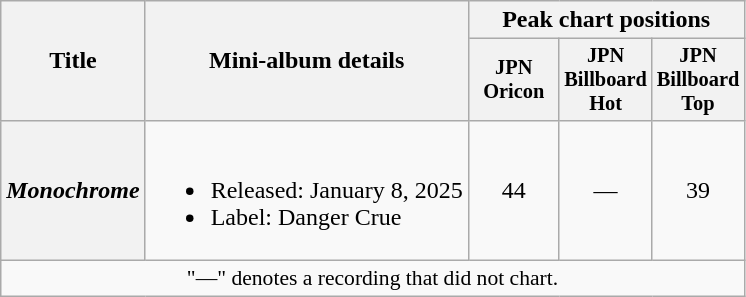<table class="wikitable plainrowheaders">
<tr>
<th scope="col" rowspan="2">Title</th>
<th scope="col" rowspan="2">Mini-album details</th>
<th scope="col" colspan="3">Peak chart positions</th>
</tr>
<tr>
<th scope="col" style="width:4em;font-size:85%">JPN<br>Oricon<br></th>
<th scope="col" style="width:4em;font-size:85%">JPN<br>Billboard<br>Hot<br></th>
<th scope="col" style="width:4em;font-size:85%">JPN<br>Billboard<br>Top<br></th>
</tr>
<tr>
<th scope="row"><em>Monochrome</em></th>
<td><br><ul><li>Released: January 8, 2025</li><li>Label: Danger Crue</li></ul></td>
<td align="center">44</td>
<td align="center">—</td>
<td align="center">39</td>
</tr>
<tr>
<td align="center" colspan="5" style="font-size:90%">"—" denotes a recording that did not chart.</td>
</tr>
</table>
